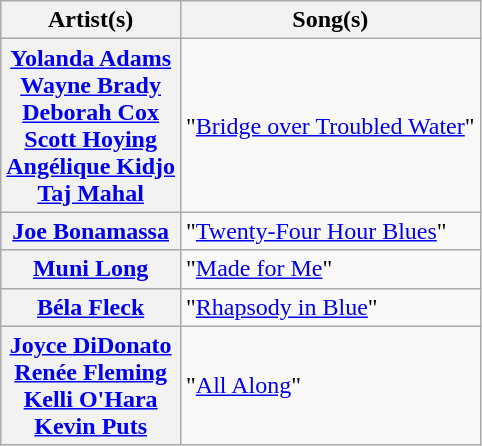<table class="wikitable plainrowheaders">
<tr>
<th scope="col">Artist(s)</th>
<th scope="col">Song(s)</th>
</tr>
<tr>
<th scope="row"><a href='#'>Yolanda Adams</a><br><a href='#'>Wayne Brady</a><br><a href='#'>Deborah Cox</a><br><a href='#'>Scott Hoying</a><br><a href='#'>Angélique Kidjo</a><br><a href='#'>Taj Mahal</a></th>
<td>"<a href='#'>Bridge over Troubled Water</a>"</td>
</tr>
<tr>
<th scope="row"><a href='#'>Joe Bonamassa</a></th>
<td>"<a href='#'>Twenty-Four Hour Blues</a>"</td>
</tr>
<tr>
<th scope="row"><a href='#'>Muni Long</a></th>
<td>"<a href='#'>Made for Me</a>"</td>
</tr>
<tr>
<th scope="row"><a href='#'>Béla Fleck</a></th>
<td>"<a href='#'>Rhapsody in Blue</a>"</td>
</tr>
<tr>
<th scope="row"><a href='#'>Joyce DiDonato</a><br><a href='#'>Renée Fleming</a><br><a href='#'>Kelli O'Hara</a><br><a href='#'>Kevin Puts</a></th>
<td>"<a href='#'>All Along</a>"</td>
</tr>
</table>
